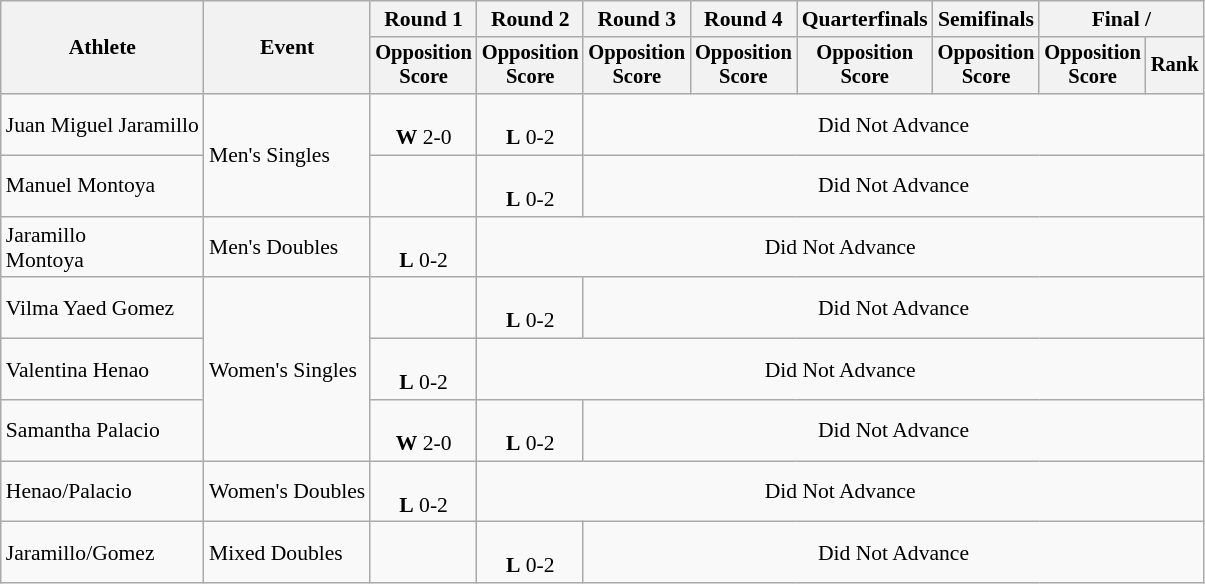<table class=wikitable style="font-size:90%">
<tr>
<th rowspan="2">Athlete</th>
<th rowspan="2">Event</th>
<th>Round 1</th>
<th>Round 2</th>
<th>Round 3</th>
<th>Round 4</th>
<th>Quarterfinals</th>
<th>Semifinals</th>
<th colspan=2>Final / </th>
</tr>
<tr style="font-size:95%">
<th>Opposition<br>Score</th>
<th>Opposition<br>Score</th>
<th>Opposition<br>Score</th>
<th>Opposition<br>Score</th>
<th>Opposition<br>Score</th>
<th>Opposition<br>Score</th>
<th>Opposition<br>Score</th>
<th>Rank</th>
</tr>
<tr align=center>
<td align=left>Juan Miguel Jaramillo</td>
<td align=left rowspan=2>Men's Singles</td>
<td><br><strong>W</strong> 2-0</td>
<td><br><strong>L</strong> 0-2</td>
<td colspan=6>Did Not Advance</td>
</tr>
<tr align=center>
<td align=left>Manuel Montoya</td>
<td></td>
<td><br><strong>L</strong> 0-2</td>
<td colspan=6>Did Not Advance</td>
</tr>
<tr align=center>
<td align=left>Jaramillo<br>Montoya</td>
<td align=left>Men's Doubles</td>
<td><br><strong>L</strong> 0-2</td>
<td colspan=7>Did Not Advance</td>
</tr>
<tr align=center>
<td align=left>Vilma Yaed Gomez</td>
<td align=left rowspan=3>Women's Singles</td>
<td></td>
<td><br><strong>L</strong> 0-2</td>
<td colspan=6>Did Not Advance</td>
</tr>
<tr align=center>
<td align=left>Valentina Henao</td>
<td><br><strong>L</strong> 0-2</td>
<td colspan=7>Did Not Advance</td>
</tr>
<tr align=center>
<td align=left>Samantha Palacio</td>
<td><br><strong>W</strong> 2-0</td>
<td><br><strong>L</strong> 0-2</td>
<td colspan=6>Did Not Advance</td>
</tr>
<tr align=center>
<td align=left>Henao/Palacio</td>
<td align=left>Women's Doubles</td>
<td><br><strong>L</strong> 0-2</td>
<td colspan=7>Did Not Advance</td>
</tr>
<tr align=center>
<td align=left>Jaramillo/Gomez</td>
<td align=left>Mixed Doubles</td>
<td></td>
<td><br><strong>L</strong> 0-2</td>
<td colspan=6>Did Not Advance</td>
</tr>
</table>
